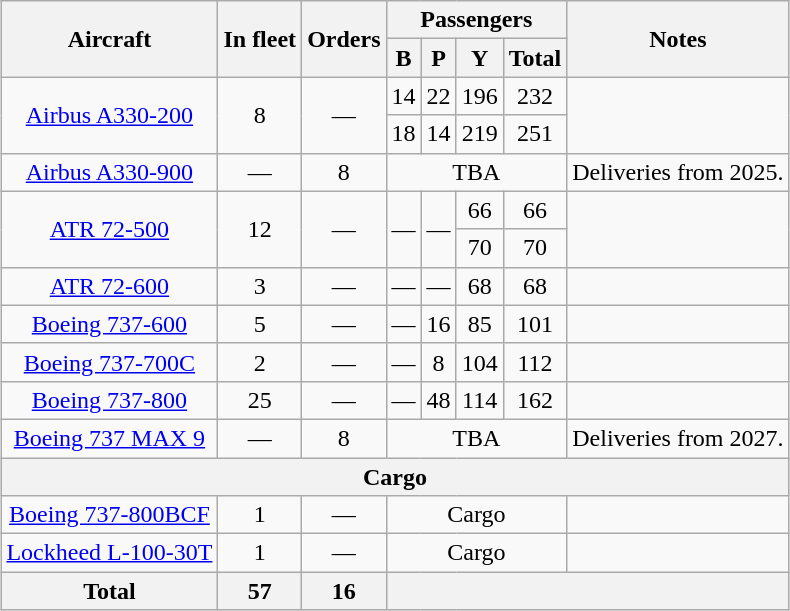<table class="wikitable" style="margin:1em auto; text-align:center;">
<tr>
<th rowspan="2">Aircraft</th>
<th rowspan="2">In fleet</th>
<th rowspan="2">Orders</th>
<th colspan="4">Passengers</th>
<th rowspan="2">Notes</th>
</tr>
<tr>
<th><abbr>B</abbr></th>
<th><abbr>P</abbr></th>
<th><abbr>Y</abbr></th>
<th>Total</th>
</tr>
<tr>
<td rowspan="2"><a href='#'>Airbus A330-200</a></td>
<td rowspan="2">8</td>
<td rowspan="2">—</td>
<td>14</td>
<td>22</td>
<td>196</td>
<td>232</td>
<td rowspan="2"></td>
</tr>
<tr>
<td>18</td>
<td>14</td>
<td>219</td>
<td>251</td>
</tr>
<tr>
<td><a href='#'>Airbus A330-900</a></td>
<td>—</td>
<td>8</td>
<td colspan="4"><abbr>TBA</abbr></td>
<td>Deliveries from 2025.</td>
</tr>
<tr>
<td rowspan="2"><a href='#'>ATR 72-500</a></td>
<td rowspan="2">12</td>
<td rowspan="2">—</td>
<td rowspan="2">—</td>
<td rowspan="2">—</td>
<td>66</td>
<td>66</td>
<td rowspan="2"></td>
</tr>
<tr>
<td>70</td>
<td>70</td>
</tr>
<tr>
<td><a href='#'>ATR 72-600</a></td>
<td>3</td>
<td>—</td>
<td>—</td>
<td>—</td>
<td>68</td>
<td>68</td>
<td></td>
</tr>
<tr>
<td><a href='#'>Boeing 737-600</a></td>
<td>5</td>
<td>—</td>
<td>—</td>
<td>16</td>
<td>85</td>
<td>101</td>
<td></td>
</tr>
<tr>
<td><a href='#'>Boeing 737-700C</a></td>
<td>2</td>
<td>—</td>
<td>—</td>
<td>8</td>
<td>104</td>
<td>112</td>
<td></td>
</tr>
<tr>
<td><a href='#'>Boeing 737-800</a></td>
<td>25</td>
<td>—</td>
<td>—</td>
<td>48</td>
<td>114</td>
<td>162</td>
<td></td>
</tr>
<tr>
<td><a href='#'>Boeing 737 MAX 9</a></td>
<td>—</td>
<td>8</td>
<td colspan="4"><abbr>TBA</abbr></td>
<td>Deliveries from 2027.</td>
</tr>
<tr>
<th colspan="8">Cargo</th>
</tr>
<tr>
<td><a href='#'>Boeing 737-800BCF</a></td>
<td>1</td>
<td>—</td>
<td colspan="4" align="center"><abbr>Cargo</abbr></td>
<td></td>
</tr>
<tr>
<td><a href='#'>Lockheed L-100-30T</a></td>
<td>1</td>
<td>—</td>
<td colspan="4" align="center"><abbr>Cargo</abbr></td>
<td></td>
</tr>
<tr>
<th>Total</th>
<th>57</th>
<th>16</th>
<th colspan="5"></th>
</tr>
</table>
